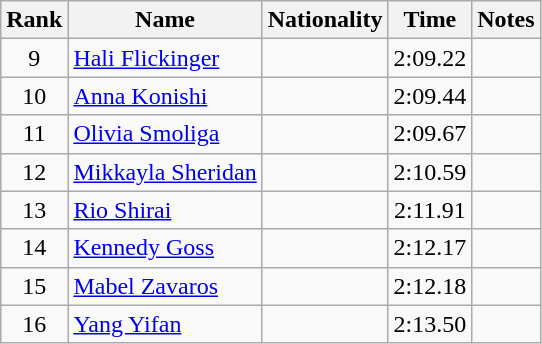<table class="wikitable sortable" style="text-align:center">
<tr>
<th>Rank</th>
<th>Name</th>
<th>Nationality</th>
<th>Time</th>
<th>Notes</th>
</tr>
<tr>
<td>9</td>
<td align=left><a href='#'>Hali Flickinger</a></td>
<td align=left></td>
<td>2:09.22</td>
<td></td>
</tr>
<tr>
<td>10</td>
<td align=left><a href='#'>Anna Konishi</a></td>
<td align=left></td>
<td>2:09.44</td>
<td></td>
</tr>
<tr>
<td>11</td>
<td align=left><a href='#'>Olivia Smoliga</a></td>
<td align=left></td>
<td>2:09.67</td>
<td></td>
</tr>
<tr>
<td>12</td>
<td align=left><a href='#'>Mikkayla Sheridan</a></td>
<td align=left></td>
<td>2:10.59</td>
<td></td>
</tr>
<tr>
<td>13</td>
<td align=left><a href='#'>Rio Shirai</a></td>
<td align=left></td>
<td>2:11.91</td>
<td></td>
</tr>
<tr>
<td>14</td>
<td align=left><a href='#'>Kennedy Goss</a></td>
<td align=left></td>
<td>2:12.17</td>
<td></td>
</tr>
<tr>
<td>15</td>
<td align=left><a href='#'>Mabel Zavaros</a></td>
<td align=left></td>
<td>2:12.18</td>
<td></td>
</tr>
<tr>
<td>16</td>
<td align=left><a href='#'>Yang Yifan</a></td>
<td align=left></td>
<td>2:13.50</td>
<td></td>
</tr>
</table>
